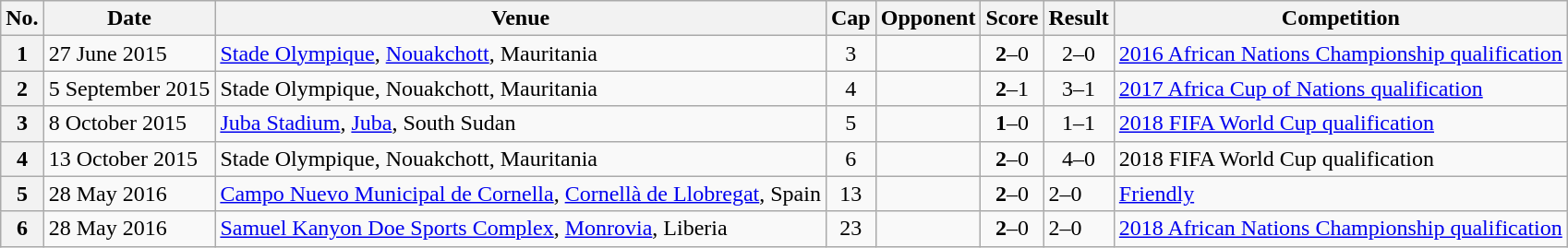<table class="wikitable sortable plainrowheaders">
<tr>
<th scope=col>No.</th>
<th scope=col data-sort-type=date>Date</th>
<th scope=col>Venue</th>
<th scope=col>Cap</th>
<th scope=col>Opponent</th>
<th scope=col>Score</th>
<th scope=col>Result</th>
<th scope=col>Competition</th>
</tr>
<tr>
<th scope=row>1</th>
<td>27 June 2015</td>
<td><a href='#'>Stade Olympique</a>, <a href='#'>Nouakchott</a>, Mauritania</td>
<td align=center>3</td>
<td></td>
<td align=center><strong>2</strong>–0</td>
<td align=center>2–0</td>
<td><a href='#'>2016 African Nations Championship qualification</a></td>
</tr>
<tr>
<th scope=row>2</th>
<td>5 September 2015</td>
<td>Stade Olympique, Nouakchott, Mauritania</td>
<td align=center>4</td>
<td></td>
<td align=center><strong>2</strong>–1</td>
<td align=center>3–1</td>
<td><a href='#'>2017 Africa Cup of Nations qualification</a></td>
</tr>
<tr>
<th scope=row>3</th>
<td>8 October 2015</td>
<td><a href='#'>Juba Stadium</a>, <a href='#'>Juba</a>, South Sudan</td>
<td align=center>5</td>
<td></td>
<td align=center><strong>1</strong>–0</td>
<td align=center>1–1</td>
<td><a href='#'>2018 FIFA World Cup qualification</a></td>
</tr>
<tr>
<th scope=row>4</th>
<td>13 October 2015</td>
<td>Stade Olympique, Nouakchott, Mauritania</td>
<td align=center>6</td>
<td></td>
<td align=center><strong>2</strong>–0</td>
<td align=center>4–0</td>
<td>2018 FIFA World Cup qualification</td>
</tr>
<tr>
<th scope=row>5</th>
<td>28 May 2016</td>
<td><a href='#'>Campo Nuevo Municipal de Cornella</a>, <a href='#'>Cornellà de Llobregat</a>, Spain</td>
<td align=center>13</td>
<td></td>
<td align=center><strong>2</strong>–0</td>
<td>2–0</td>
<td><a href='#'>Friendly</a></td>
</tr>
<tr>
<th scope=row>6</th>
<td>28 May 2016</td>
<td><a href='#'>Samuel Kanyon Doe Sports Complex</a>, <a href='#'>Monrovia</a>, Liberia</td>
<td align=center>23</td>
<td></td>
<td align=center><strong>2</strong>–0</td>
<td>2–0</td>
<td><a href='#'>2018 African Nations Championship qualification</a></td>
</tr>
</table>
